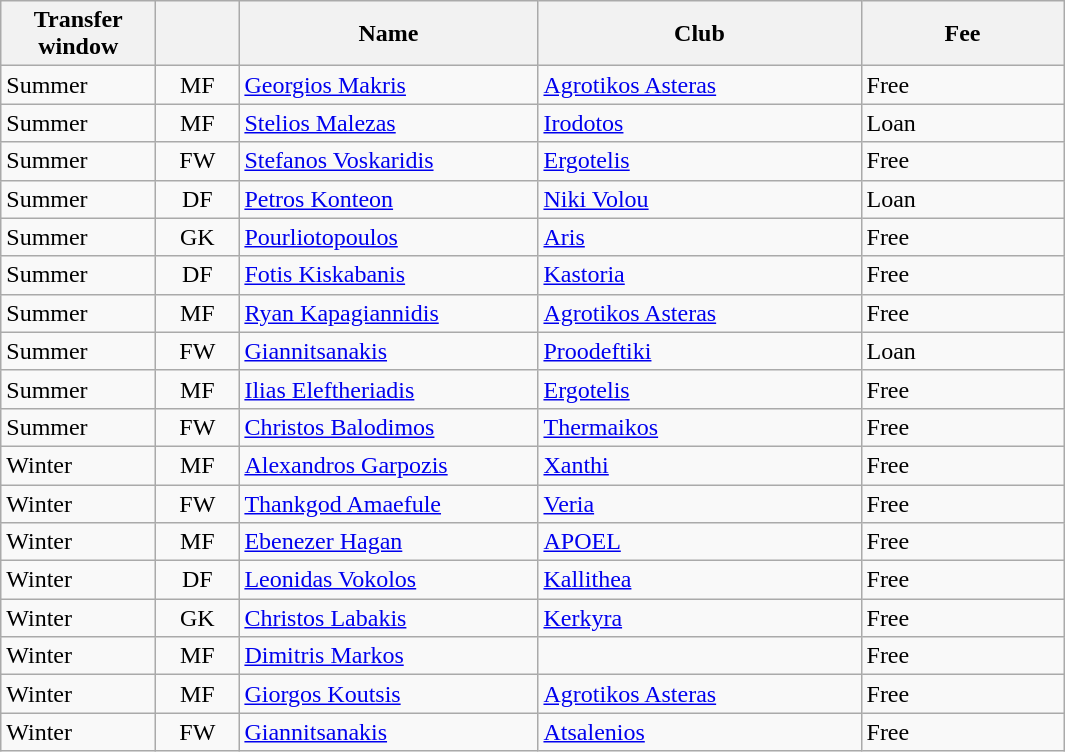<table class="wikitable plainrowheaders">
<tr>
<th scope="col" style="width:6em;">Transfer window</th>
<th scope="col" style="width:3em;"></th>
<th scope="col" style="width:12em;">Name</th>
<th scope="col" style="width:13em;">Club</th>
<th scope="col" style="width:8em;">Fee</th>
</tr>
<tr>
<td>Summer</td>
<td align="center">MF</td>
<td> <a href='#'>Georgios Makris</a></td>
<td> <a href='#'>Agrotikos Asteras</a></td>
<td>Free</td>
</tr>
<tr>
<td>Summer</td>
<td align="center">MF</td>
<td> <a href='#'>Stelios Malezas</a></td>
<td> <a href='#'>Irodotos</a></td>
<td>Loan</td>
</tr>
<tr>
<td>Summer</td>
<td align="center">FW</td>
<td> <a href='#'>Stefanos Voskaridis</a></td>
<td> <a href='#'>Ergotelis</a></td>
<td>Free</td>
</tr>
<tr>
<td>Summer</td>
<td align="center">DF</td>
<td> <a href='#'>Petros Konteon</a></td>
<td> <a href='#'>Niki Volou</a></td>
<td>Loan</td>
</tr>
<tr>
<td>Summer</td>
<td align="center">GK</td>
<td> <a href='#'>Pourliotopoulos</a></td>
<td> <a href='#'>Aris</a></td>
<td>Free</td>
</tr>
<tr>
<td>Summer</td>
<td align="center">DF</td>
<td> <a href='#'>Fotis Kiskabanis</a></td>
<td> <a href='#'>Kastoria</a></td>
<td>Free</td>
</tr>
<tr>
<td>Summer</td>
<td align="center">MF</td>
<td> <a href='#'>Ryan Kapagiannidis</a></td>
<td> <a href='#'>Agrotikos Asteras</a></td>
<td>Free</td>
</tr>
<tr>
<td>Summer</td>
<td align="center">FW</td>
<td> <a href='#'>Giannitsanakis</a></td>
<td> <a href='#'>Proodeftiki</a></td>
<td>Loan</td>
</tr>
<tr>
<td>Summer</td>
<td align="center">MF</td>
<td> <a href='#'>Ilias Eleftheriadis</a></td>
<td> <a href='#'>Ergotelis</a></td>
<td>Free</td>
</tr>
<tr>
<td>Summer</td>
<td align="center">FW</td>
<td> <a href='#'>Christos Balodimos</a></td>
<td> <a href='#'>Thermaikos</a></td>
<td>Free</td>
</tr>
<tr>
<td>Winter</td>
<td align="center">MF</td>
<td> <a href='#'>Alexandros Garpozis</a></td>
<td> <a href='#'>Xanthi</a></td>
<td>Free</td>
</tr>
<tr>
<td>Winter</td>
<td align="center">FW</td>
<td> <a href='#'>Thankgod Amaefule</a></td>
<td> <a href='#'>Veria</a></td>
<td>Free</td>
</tr>
<tr>
<td>Winter</td>
<td align="center">MF</td>
<td> <a href='#'>Ebenezer Hagan</a></td>
<td> <a href='#'>APOEL</a></td>
<td>Free</td>
</tr>
<tr>
<td>Winter</td>
<td align="center">DF</td>
<td> <a href='#'>Leonidas Vokolos</a></td>
<td> <a href='#'>Kallithea</a></td>
<td>Free</td>
</tr>
<tr>
<td>Winter</td>
<td align="center">GK</td>
<td> <a href='#'>Christos Labakis</a></td>
<td> <a href='#'>Kerkyra</a></td>
<td>Free</td>
</tr>
<tr>
<td>Winter</td>
<td align="center">MF</td>
<td> <a href='#'>Dimitris Markos</a></td>
<td></td>
<td>Free</td>
</tr>
<tr>
<td>Winter</td>
<td align="center">MF</td>
<td> <a href='#'>Giorgos Koutsis</a></td>
<td> <a href='#'>Agrotikos Asteras</a></td>
<td>Free</td>
</tr>
<tr>
<td>Winter</td>
<td align="center">FW</td>
<td> <a href='#'>Giannitsanakis</a></td>
<td> <a href='#'>Atsalenios</a></td>
<td>Free</td>
</tr>
</table>
